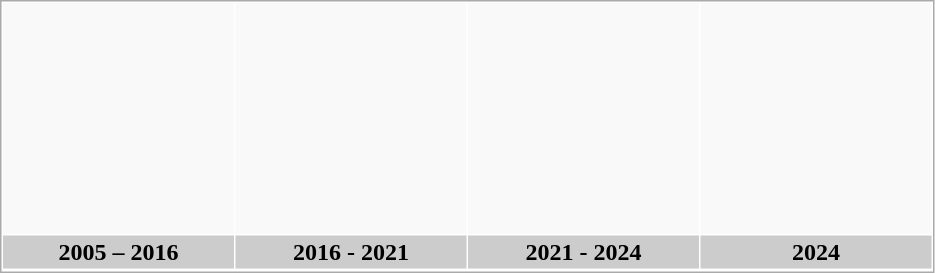<table border="0" cellpadding="2" cellspacing="1" style="border:1px solid #aaa">
<tr align=center>
<th height="150px" bgcolor="#F9F9F9"></th>
<th height="150px" bgcolor="#F9F9F9"></th>
<th height="150px" bgcolor="#F9F9F9"></th>
<th height="150px" bgcolor="#F9F9F9"></th>
</tr>
<tr>
<th width="150px" colspan="1" bgcolor="#CCCCCC">2005 – 2016</th>
<th width="150px" colspan="1" bgcolor="#CCCCCC">2016 - 2021</th>
<th width="150px" colspan="1" bgcolor="#CCCCCC">2021 - 2024</th>
<th width="150px" colspan="1" bgcolor="#CCCCCC">2024</th>
</tr>
<tr>
</tr>
</table>
